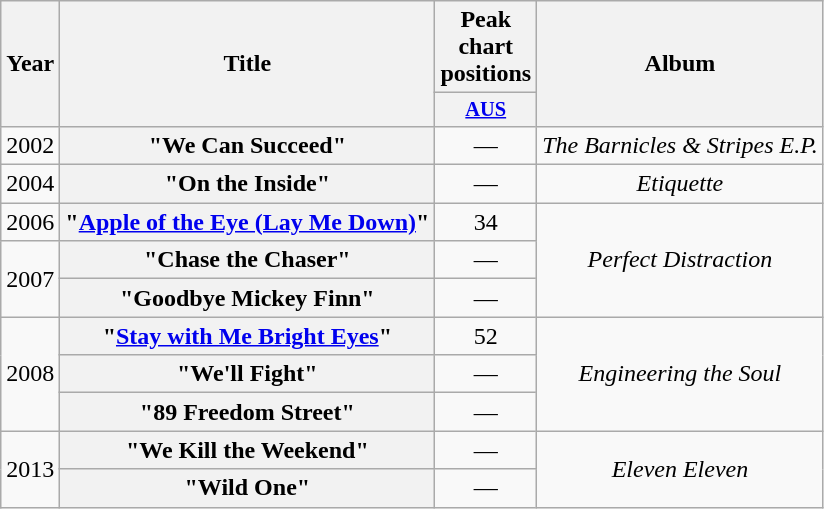<table class="wikitable plainrowheaders" style="text-align:center;">
<tr>
<th scope="col" rowspan="2">Year</th>
<th scope="col" rowspan="2">Title</th>
<th scope="col" colspan="1">Peak chart positions</th>
<th scope="col" rowspan="2">Album</th>
</tr>
<tr>
<th scope="col" style="width:3em;font-size:85%;"><a href='#'>AUS</a><br></th>
</tr>
<tr>
<td>2002</td>
<th scope="row">"We Can Succeed"</th>
<td>—</td>
<td><em>The Barnicles & Stripes E.P.</em></td>
</tr>
<tr>
<td>2004</td>
<th scope="row">"On the Inside"</th>
<td>—</td>
<td><em>Etiquette</em></td>
</tr>
<tr>
<td>2006</td>
<th scope="row">"<a href='#'>Apple of the Eye (Lay Me Down)</a>"</th>
<td>34</td>
<td rowspan="3"><em>Perfect Distraction</em></td>
</tr>
<tr>
<td rowspan="2">2007</td>
<th scope="row">"Chase the Chaser"</th>
<td>—</td>
</tr>
<tr>
<th scope="row">"Goodbye Mickey Finn"</th>
<td>—</td>
</tr>
<tr>
<td rowspan="3">2008</td>
<th scope="row">"<a href='#'>Stay with Me Bright Eyes</a>"</th>
<td>52</td>
<td rowspan="3"><em>Engineering the Soul</em></td>
</tr>
<tr>
<th scope="row">"We'll Fight"</th>
<td>—</td>
</tr>
<tr>
<th scope="row">"89 Freedom Street"</th>
<td>—</td>
</tr>
<tr>
<td rowspan="2">2013</td>
<th scope="row">"We Kill the Weekend"</th>
<td>—</td>
<td rowspan="2"><em>Eleven Eleven</em></td>
</tr>
<tr>
<th scope="row">"Wild One"</th>
<td>—</td>
</tr>
</table>
